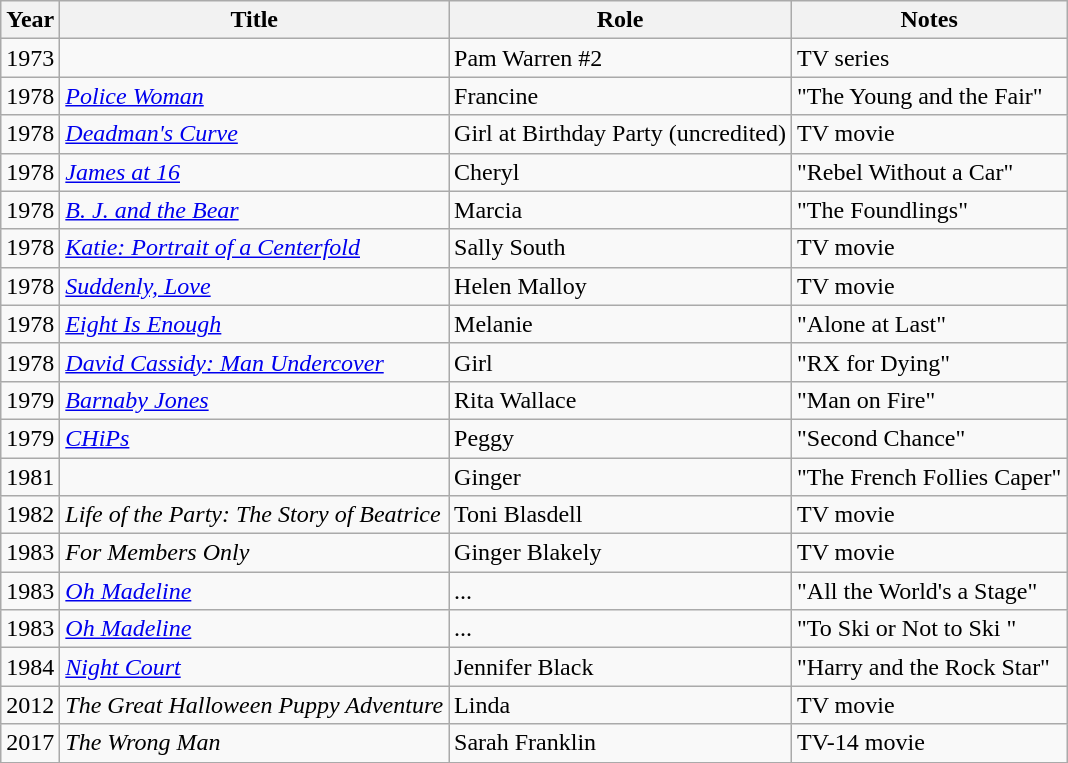<table class="wikitable sortable">
<tr>
<th>Year</th>
<th>Title</th>
<th>Role</th>
<th class="unsortable">Notes</th>
</tr>
<tr>
<td>1973</td>
<td><em></em></td>
<td>Pam Warren #2</td>
<td>TV series</td>
</tr>
<tr>
<td>1978</td>
<td><em><a href='#'>Police Woman</a></em></td>
<td>Francine</td>
<td>"The Young and the Fair"</td>
</tr>
<tr>
<td>1978</td>
<td><em><a href='#'>Deadman's Curve</a></em></td>
<td>Girl at Birthday Party (uncredited)</td>
<td>TV movie</td>
</tr>
<tr>
<td>1978</td>
<td><em><a href='#'>James at 16</a></em></td>
<td>Cheryl</td>
<td>"Rebel Without a Car"</td>
</tr>
<tr>
<td>1978</td>
<td><em><a href='#'>B. J. and the Bear</a></em></td>
<td>Marcia</td>
<td>"The Foundlings"</td>
</tr>
<tr>
<td>1978</td>
<td><em><a href='#'>Katie: Portrait of a Centerfold</a></em></td>
<td>Sally South</td>
<td>TV movie</td>
</tr>
<tr>
<td>1978</td>
<td><em><a href='#'>Suddenly, Love</a></em></td>
<td>Helen Malloy</td>
<td>TV movie</td>
</tr>
<tr>
<td>1978</td>
<td><em><a href='#'>Eight Is Enough</a></em></td>
<td>Melanie</td>
<td>"Alone at Last"</td>
</tr>
<tr>
<td>1978</td>
<td><em><a href='#'>David Cassidy: Man Undercover</a></em></td>
<td>Girl</td>
<td>"RX for Dying"</td>
</tr>
<tr>
<td>1979</td>
<td><em><a href='#'>Barnaby Jones</a></em></td>
<td>Rita Wallace</td>
<td>"Man on Fire"</td>
</tr>
<tr>
<td>1979</td>
<td><em><a href='#'>CHiPs</a></em></td>
<td>Peggy</td>
<td>"Second Chance"</td>
</tr>
<tr>
<td>1981</td>
<td><em></em></td>
<td>Ginger</td>
<td>"The French Follies Caper"</td>
</tr>
<tr>
<td>1982</td>
<td><em>Life of the Party: The Story of Beatrice</em></td>
<td>Toni Blasdell</td>
<td>TV movie</td>
</tr>
<tr>
<td>1983</td>
<td><em>For Members Only</em></td>
<td>Ginger Blakely</td>
<td>TV movie</td>
</tr>
<tr>
<td>1983</td>
<td><em><a href='#'>Oh Madeline</a></em></td>
<td>...</td>
<td>"All the World's a Stage"</td>
</tr>
<tr>
<td>1983</td>
<td><em><a href='#'>Oh Madeline</a></em></td>
<td>...</td>
<td>"To Ski or Not to Ski "</td>
</tr>
<tr>
<td>1984</td>
<td><em><a href='#'>Night Court</a></em></td>
<td>Jennifer Black</td>
<td>"Harry and the Rock Star"</td>
</tr>
<tr>
<td>2012</td>
<td><em>The Great Halloween Puppy Adventure</em></td>
<td>Linda</td>
<td>TV movie</td>
</tr>
<tr>
<td>2017</td>
<td><em>The Wrong Man </em></td>
<td>Sarah Franklin</td>
<td>TV-14 movie</td>
</tr>
</table>
